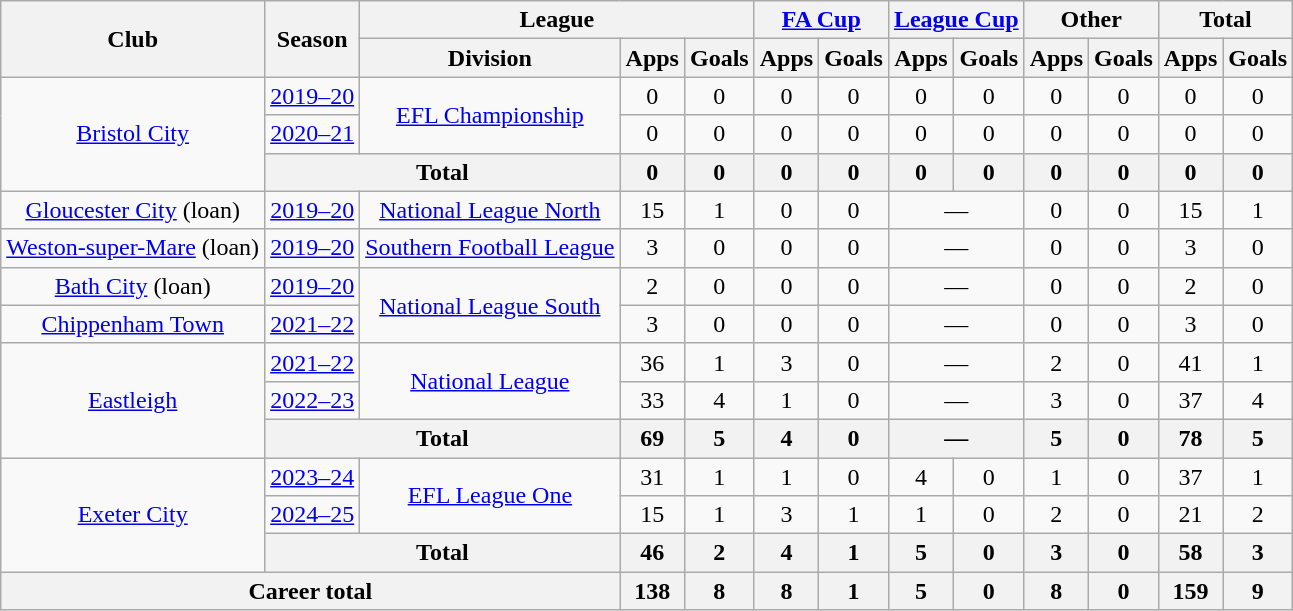<table class="wikitable" style="text-align:center">
<tr>
<th rowspan="2">Club</th>
<th rowspan="2">Season</th>
<th colspan="3">League</th>
<th colspan="2"><a href='#'>FA Cup</a></th>
<th colspan="2"><a href='#'>League Cup</a></th>
<th colspan="2">Other</th>
<th colspan="2">Total</th>
</tr>
<tr>
<th>Division</th>
<th>Apps</th>
<th>Goals</th>
<th>Apps</th>
<th>Goals</th>
<th>Apps</th>
<th>Goals</th>
<th>Apps</th>
<th>Goals</th>
<th>Apps</th>
<th>Goals</th>
</tr>
<tr>
<td rowspan="3"><a href='#'>Bristol City</a></td>
<td><a href='#'>2019–20</a></td>
<td rowspan="2"><a href='#'>EFL Championship</a></td>
<td>0</td>
<td>0</td>
<td>0</td>
<td>0</td>
<td>0</td>
<td>0</td>
<td>0</td>
<td>0</td>
<td>0</td>
<td>0</td>
</tr>
<tr>
<td><a href='#'>2020–21</a></td>
<td>0</td>
<td>0</td>
<td>0</td>
<td>0</td>
<td>0</td>
<td>0</td>
<td>0</td>
<td>0</td>
<td>0</td>
<td>0</td>
</tr>
<tr>
<th colspan="2">Total</th>
<th>0</th>
<th>0</th>
<th>0</th>
<th>0</th>
<th>0</th>
<th>0</th>
<th>0</th>
<th>0</th>
<th>0</th>
<th>0</th>
</tr>
<tr>
<td><a href='#'>Gloucester City</a> (loan)</td>
<td><a href='#'>2019–20</a></td>
<td><a href='#'>National League North</a></td>
<td>15</td>
<td>1</td>
<td>0</td>
<td>0</td>
<td colspan="2">—</td>
<td>0</td>
<td>0</td>
<td>15</td>
<td>1</td>
</tr>
<tr>
<td><a href='#'>Weston-super-Mare</a> (loan)</td>
<td><a href='#'>2019–20</a></td>
<td><a href='#'>Southern Football League</a></td>
<td>3</td>
<td>0</td>
<td>0</td>
<td>0</td>
<td colspan="2">—</td>
<td>0</td>
<td>0</td>
<td>3</td>
<td>0</td>
</tr>
<tr>
<td><a href='#'>Bath City</a> (loan)</td>
<td><a href='#'>2019–20</a></td>
<td rowspan="2"><a href='#'>National League South</a></td>
<td>2</td>
<td>0</td>
<td>0</td>
<td>0</td>
<td colspan="2">—</td>
<td>0</td>
<td>0</td>
<td>2</td>
<td>0</td>
</tr>
<tr>
<td><a href='#'>Chippenham Town</a></td>
<td><a href='#'>2021–22</a></td>
<td>3</td>
<td>0</td>
<td>0</td>
<td>0</td>
<td colspan="2">—</td>
<td>0</td>
<td>0</td>
<td>3</td>
<td>0</td>
</tr>
<tr>
<td rowspan="3"><a href='#'>Eastleigh</a></td>
<td><a href='#'>2021–22</a></td>
<td rowspan="2"><a href='#'>National League</a></td>
<td>36</td>
<td>1</td>
<td>3</td>
<td>0</td>
<td colspan="2">—</td>
<td>2</td>
<td>0</td>
<td>41</td>
<td>1</td>
</tr>
<tr>
<td><a href='#'>2022–23</a></td>
<td>33</td>
<td>4</td>
<td>1</td>
<td>0</td>
<td colspan="2">—</td>
<td>3</td>
<td>0</td>
<td>37</td>
<td>4</td>
</tr>
<tr>
<th colspan="2">Total</th>
<th>69</th>
<th>5</th>
<th>4</th>
<th>0</th>
<th colspan="2">—</th>
<th>5</th>
<th>0</th>
<th>78</th>
<th>5</th>
</tr>
<tr>
<td rowspan="3"><a href='#'>Exeter City</a></td>
<td><a href='#'>2023–24</a></td>
<td rowspan="2"><a href='#'>EFL League One</a></td>
<td>31</td>
<td>1</td>
<td>1</td>
<td>0</td>
<td>4</td>
<td>0</td>
<td>1</td>
<td>0</td>
<td>37</td>
<td>1</td>
</tr>
<tr>
<td><a href='#'>2024–25</a></td>
<td>15</td>
<td>1</td>
<td>3</td>
<td>1</td>
<td>1</td>
<td>0</td>
<td>2</td>
<td>0</td>
<td>21</td>
<td>2</td>
</tr>
<tr>
<th colspan="2">Total</th>
<th>46</th>
<th>2</th>
<th>4</th>
<th>1</th>
<th>5</th>
<th>0</th>
<th>3</th>
<th>0</th>
<th>58</th>
<th>3</th>
</tr>
<tr>
<th colspan="3">Career total</th>
<th>138</th>
<th>8</th>
<th>8</th>
<th>1</th>
<th>5</th>
<th>0</th>
<th>8</th>
<th>0</th>
<th>159</th>
<th>9</th>
</tr>
</table>
